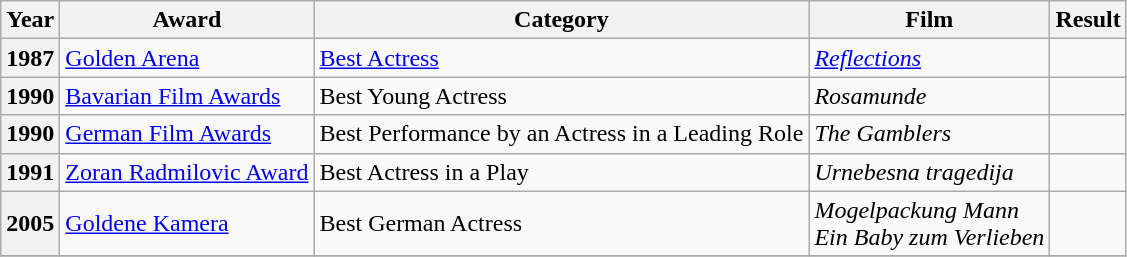<table class="wikitable sortable">
<tr>
<th>Year</th>
<th>Award</th>
<th>Category</th>
<th>Film</th>
<th>Result</th>
</tr>
<tr>
<th scope="row">1987</th>
<td><a href='#'>Golden Arena</a></td>
<td><a href='#'>Best Actress</a></td>
<td><em><a href='#'>Reflections</a></em></td>
<td></td>
</tr>
<tr>
<th scope="row">1990</th>
<td><a href='#'>Bavarian Film Awards</a></td>
<td>Best Young Actress</td>
<td><em>Rosamunde</em></td>
<td></td>
</tr>
<tr>
<th scope="row">1990</th>
<td><a href='#'>German Film Awards</a></td>
<td>Best Performance by an Actress in a Leading Role</td>
<td><em>The Gamblers</em></td>
<td></td>
</tr>
<tr>
<th scope="row">1991</th>
<td><a href='#'>Zoran Radmilovic Award</a></td>
<td>Best Actress in a Play</td>
<td><em>Urnebesna tragedija</em></td>
<td></td>
</tr>
<tr>
<th scope="row">2005</th>
<td><a href='#'>Goldene Kamera</a></td>
<td>Best German Actress</td>
<td><em>Mogelpackung Mann</em><br><em>Ein Baby zum Verlieben</em></td>
<td></td>
</tr>
<tr>
</tr>
</table>
